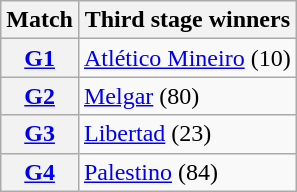<table class="wikitable">
<tr>
<th>Match</th>
<th>Third stage winners</th>
</tr>
<tr>
<th><a href='#'>G1</a></th>
<td> <a href='#'>Atlético Mineiro</a> (10)</td>
</tr>
<tr>
<th><a href='#'>G2</a></th>
<td> <a href='#'>Melgar</a> (80)</td>
</tr>
<tr>
<th><a href='#'>G3</a></th>
<td> <a href='#'>Libertad</a> (23)</td>
</tr>
<tr>
<th><a href='#'>G4</a></th>
<td> <a href='#'>Palestino</a> (84)</td>
</tr>
</table>
